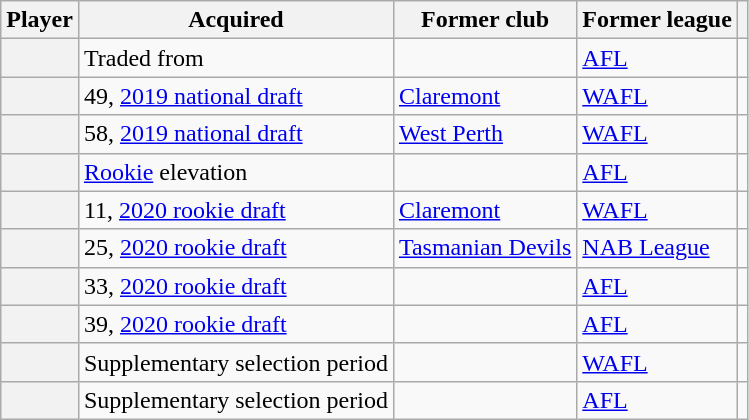<table class="wikitable plainrowheaders">
<tr>
<th scope="col">Player</th>
<th scope="col">Acquired</th>
<th scope="col">Former club</th>
<th scope="col">Former league</th>
<th scope="col"></th>
</tr>
<tr>
<th scope="row"></th>
<td>Traded from </td>
<td></td>
<td><a href='#'>AFL</a></td>
<td></td>
</tr>
<tr>
<th scope="row"></th>
<td> 49, <a href='#'>2019 national draft</a></td>
<td><a href='#'>Claremont</a></td>
<td><a href='#'>WAFL</a></td>
<td></td>
</tr>
<tr>
<th scope="row"></th>
<td> 58, <a href='#'>2019 national draft</a></td>
<td><a href='#'>West Perth</a></td>
<td><a href='#'>WAFL</a></td>
<td></td>
</tr>
<tr>
<th scope="row"></th>
<td><a href='#'>Rookie</a> elevation</td>
<td></td>
<td><a href='#'>AFL</a></td>
<td></td>
</tr>
<tr>
<th scope="row"></th>
<td> 11, <a href='#'>2020 rookie draft</a></td>
<td><a href='#'>Claremont</a></td>
<td><a href='#'>WAFL</a></td>
<td></td>
</tr>
<tr>
<th scope="row"></th>
<td> 25, <a href='#'>2020 rookie draft</a></td>
<td><a href='#'>Tasmanian Devils</a></td>
<td><a href='#'>NAB League</a></td>
<td></td>
</tr>
<tr>
<th scope="row"></th>
<td> 33, <a href='#'>2020 rookie draft</a></td>
<td></td>
<td><a href='#'>AFL</a></td>
<td></td>
</tr>
<tr>
<th scope="row"></th>
<td> 39, <a href='#'>2020 rookie draft</a></td>
<td></td>
<td><a href='#'>AFL</a></td>
<td></td>
</tr>
<tr>
<th scope="row"></th>
<td>Supplementary selection period</td>
<td></td>
<td><a href='#'>WAFL</a></td>
<td></td>
</tr>
<tr>
<th scope="row"></th>
<td>Supplementary selection period</td>
<td></td>
<td><a href='#'>AFL</a></td>
<td></td>
</tr>
</table>
